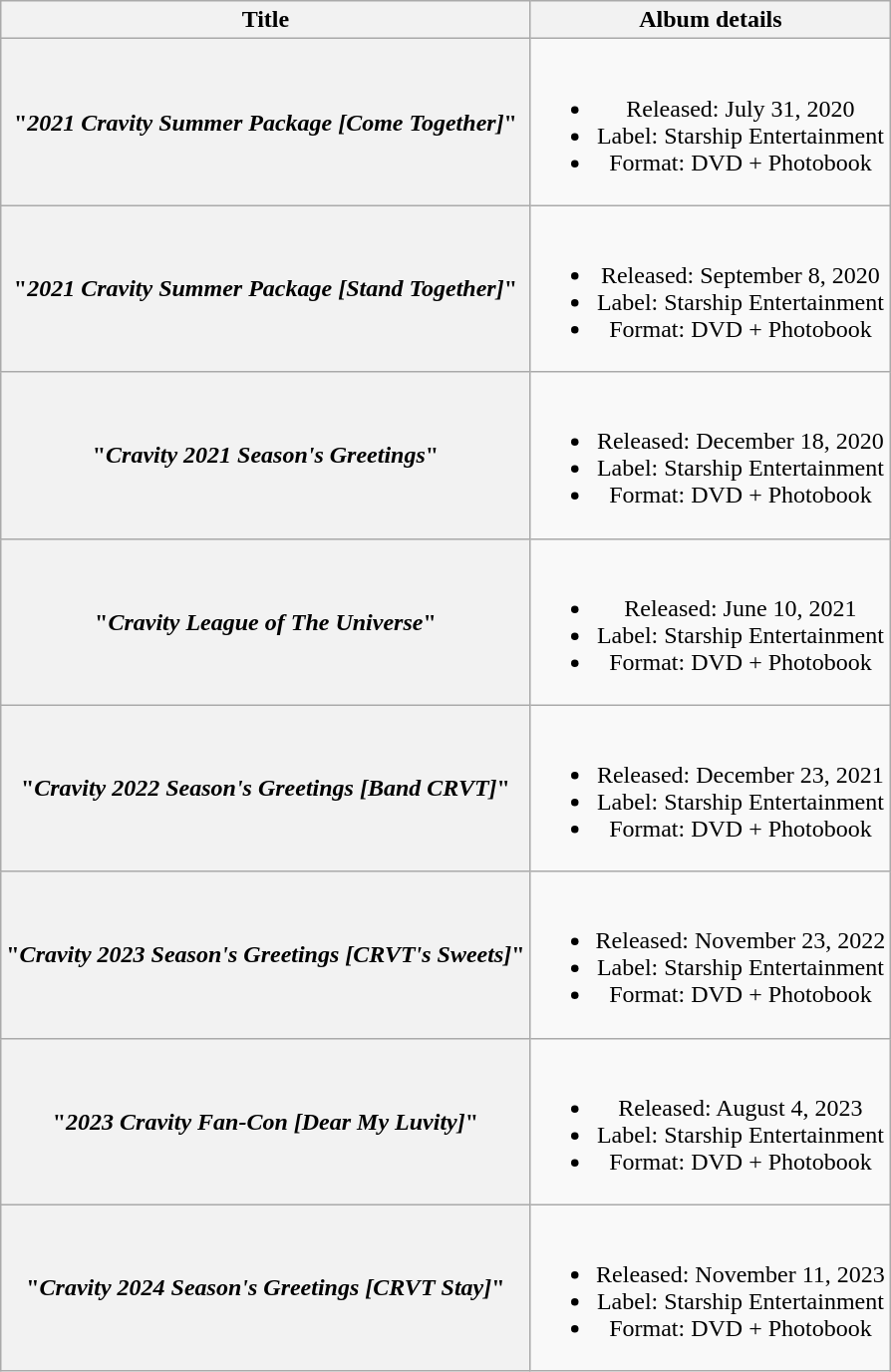<table class="wikitable plainrowheaders" style="text-align:center">
<tr>
<th scope="col" rowspan="1">Title</th>
<th scope="col" rowspan="1">Album details</th>
</tr>
<tr>
<th scope="row">"<em>2021 Cravity Summer Package [Come Together]</em>"</th>
<td><br><ul><li>Released: July 31, 2020</li><li>Label: Starship Entertainment</li><li>Format: DVD + Photobook</li></ul></td>
</tr>
<tr>
<th scope="row">"<em>2021 Cravity Summer Package [Stand Together]</em>"</th>
<td><br><ul><li>Released: September 8, 2020</li><li>Label: Starship Entertainment</li><li>Format: DVD + Photobook</li></ul></td>
</tr>
<tr>
<th scope="row">"<em>Cravity 2021 Season's Greetings</em>"</th>
<td><br><ul><li>Released: December 18, 2020</li><li>Label: Starship Entertainment</li><li>Format: DVD + Photobook</li></ul></td>
</tr>
<tr>
<th scope="row">"<em>Cravity League of The Universe</em>"</th>
<td><br><ul><li>Released: June 10, 2021</li><li>Label: Starship Entertainment</li><li>Format: DVD + Photobook</li></ul></td>
</tr>
<tr>
<th scope="row">"<em>Cravity 2022 Season's Greetings [Band CRVT]</em>"</th>
<td><br><ul><li>Released: December 23, 2021</li><li>Label: Starship Entertainment</li><li>Format: DVD + Photobook</li></ul></td>
</tr>
<tr>
<th scope="row">"<em>Cravity 2023 Season's Greetings [CRVT's Sweets]</em>"</th>
<td><br><ul><li>Released: November 23, 2022</li><li>Label: Starship Entertainment</li><li>Format: DVD + Photobook</li></ul></td>
</tr>
<tr>
<th scope="row">"<em>2023 Cravity Fan-Con [Dear My Luvity]</em>"</th>
<td><br><ul><li>Released: August 4, 2023</li><li>Label: Starship Entertainment</li><li>Format: DVD + Photobook</li></ul></td>
</tr>
<tr>
<th scope="row">"<em>Cravity 2024 Season's Greetings [CRVT Stay]</em>"</th>
<td><br><ul><li>Released: November 11, 2023</li><li>Label: Starship Entertainment</li><li>Format: DVD + Photobook</li></ul></td>
</tr>
</table>
